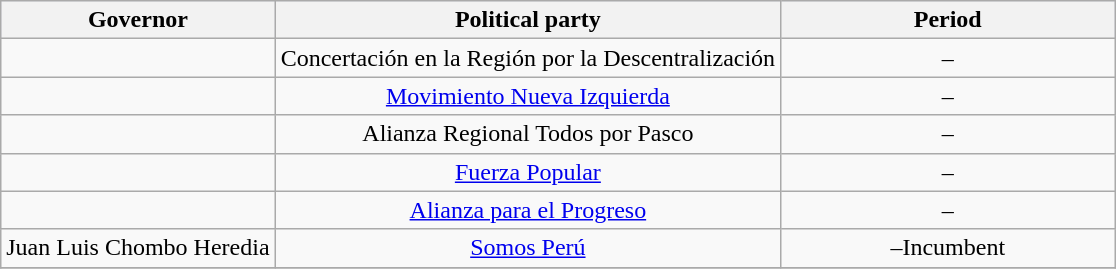<table class=wikitable>
<tr style="text-align:center; background:#e6e9ff;">
<th>Governor</th>
<th>Political party</th>
<th width=30%>Period<br></th>
</tr>
<tr>
<td align="center"></td>
<td align="center">Concertación en la Región por la Descentralización</td>
<td align="center">–<br></td>
</tr>
<tr>
<td align="center"></td>
<td align="center"><a href='#'>Movimiento Nueva Izquierda</a></td>
<td align="center">–<br></td>
</tr>
<tr>
<td align="center"></td>
<td align="center">Alianza Regional Todos por Pasco</td>
<td align="center">–<br></td>
</tr>
<tr>
<td align="center"></td>
<td align="center"><a href='#'>Fuerza Popular</a></td>
<td align="center">–<br></td>
</tr>
<tr>
<td align="center"></td>
<td align="center"><a href='#'>Alianza para el Progreso</a></td>
<td align="center">–<br></td>
</tr>
<tr>
<td align="center">Juan Luis Chombo Heredia</td>
<td align="center"><a href='#'>Somos Perú</a></td>
<td align="center">–Incumbent<br></td>
</tr>
<tr>
</tr>
</table>
